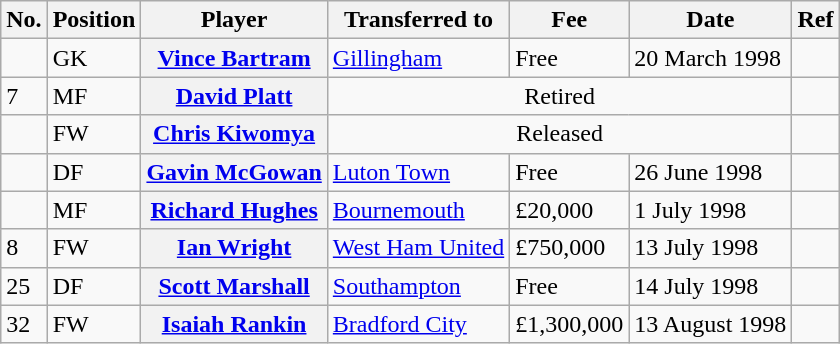<table class="wikitable plainrowheaders" style="text-align:center; text-align:left">
<tr>
<th scope="col">No.</th>
<th scope="col">Position</th>
<th scope="col">Player</th>
<th scope="col">Transferred to</th>
<th scope="col">Fee</th>
<th scope="col">Date</th>
<th scope="col">Ref</th>
</tr>
<tr>
<td></td>
<td>GK</td>
<th scope="row"><a href='#'>Vince Bartram</a></th>
<td><a href='#'>Gillingham</a></td>
<td>Free</td>
<td>20 March 1998</td>
<td></td>
</tr>
<tr>
<td>7</td>
<td>MF</td>
<th scope="row"><a href='#'>David Platt</a></th>
<td colspan=3 align=center>Retired</td>
<td></td>
</tr>
<tr>
<td></td>
<td>FW</td>
<th scope="row"><a href='#'>Chris Kiwomya</a></th>
<td colspan=3 align=center>Released</td>
<td></td>
</tr>
<tr>
<td></td>
<td>DF</td>
<th scope="row"><a href='#'>Gavin McGowan</a></th>
<td><a href='#'>Luton Town</a></td>
<td>Free</td>
<td>26 June 1998</td>
<td></td>
</tr>
<tr>
<td></td>
<td>MF</td>
<th scope="row"><a href='#'>Richard Hughes</a></th>
<td><a href='#'>Bournemouth</a></td>
<td>£20,000</td>
<td>1 July 1998</td>
<td></td>
</tr>
<tr>
<td>8</td>
<td>FW</td>
<th scope="row"><a href='#'>Ian Wright</a></th>
<td><a href='#'>West Ham United</a></td>
<td>£750,000</td>
<td>13 July 1998</td>
<td></td>
</tr>
<tr>
<td>25</td>
<td>DF</td>
<th scope="row"><a href='#'>Scott Marshall</a></th>
<td><a href='#'>Southampton</a></td>
<td>Free</td>
<td>14 July 1998</td>
<td></td>
</tr>
<tr>
<td>32</td>
<td>FW</td>
<th scope="row"><a href='#'>Isaiah Rankin</a></th>
<td><a href='#'>Bradford City</a></td>
<td>£1,300,000</td>
<td>13 August 1998</td>
<td></td>
</tr>
</table>
